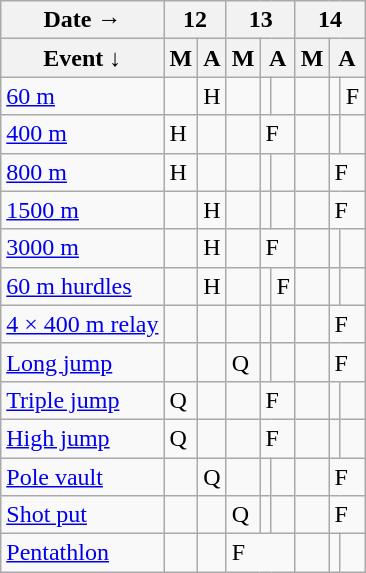<table class="wikitable athletics-schedule">
<tr>
<th>Date →</th>
<th colspan=2>12</th>
<th colspan=3>13</th>
<th colspan="3">14</th>
</tr>
<tr>
<th>Event ↓</th>
<th>M</th>
<th>A</th>
<th>M</th>
<th colspan=2>A</th>
<th>M</th>
<th colspan="2">A</th>
</tr>
<tr>
<td class="event"><a href='#'>60 m</a></td>
<td></td>
<td class="heats">H</td>
<td></td>
<td></td>
<td></td>
<td></td>
<td class="semifinals"></td>
<td class="final">F</td>
</tr>
<tr>
<td class="event"><a href='#'>400 m</a></td>
<td class="heats">H</td>
<td class="semifinals"></td>
<td></td>
<td class="final" colspan="2">F</td>
<td></td>
<td></td>
</tr>
<tr>
<td class="event"><a href='#'>800 m</a></td>
<td class="heats">H</td>
<td></td>
<td></td>
<td></td>
<td></td>
<td></td>
<td class="final" colspan="2">F</td>
</tr>
<tr>
<td class="event"><a href='#'>1500 m</a></td>
<td></td>
<td class="heats">H</td>
<td></td>
<td></td>
<td></td>
<td></td>
<td class="final" colspan="2">F</td>
</tr>
<tr>
<td class="event"><a href='#'>3000 m</a></td>
<td></td>
<td class="heats">H</td>
<td></td>
<td class="final" colspan="2">F</td>
<td></td>
<td></td>
</tr>
<tr>
<td class="event"><a href='#'>60 m hurdles</a></td>
<td></td>
<td class="heats">H</td>
<td></td>
<td class="semifinals"></td>
<td class="final">F</td>
<td></td>
<td></td>
<td></td>
</tr>
<tr>
<td class="event"><a href='#'>4 × 400 m relay</a></td>
<td></td>
<td></td>
<td></td>
<td></td>
<td></td>
<td></td>
<td class="final" colspan="2">F</td>
</tr>
<tr>
<td class="event"><a href='#'>Long jump</a></td>
<td></td>
<td></td>
<td class="qualifiers">Q</td>
<td></td>
<td></td>
<td></td>
<td class="final" colspan="2">F</td>
</tr>
<tr>
<td class="event"><a href='#'>Triple jump</a></td>
<td class="qualifiers">Q</td>
<td></td>
<td></td>
<td class="final" colspan="2">F</td>
<td></td>
<td></td>
<td></td>
</tr>
<tr>
<td class="event"><a href='#'>High jump</a></td>
<td class="qualifiers">Q</td>
<td></td>
<td></td>
<td class="final" colspan="2">F</td>
<td></td>
<td></td>
</tr>
<tr>
<td class="event"><a href='#'>Pole vault</a></td>
<td></td>
<td class="qualifiers">Q</td>
<td></td>
<td></td>
<td></td>
<td></td>
<td class="final" colspan="2">F</td>
</tr>
<tr>
<td class="event"><a href='#'>Shot put</a></td>
<td></td>
<td></td>
<td class="qualifiers">Q</td>
<td></td>
<td></td>
<td></td>
<td class="final" colspan="2">F</td>
</tr>
<tr>
<td class="event"><a href='#'>Pentathlon</a></td>
<td></td>
<td></td>
<td class="final" colspan="3">F</td>
<td></td>
<td></td>
<td></td>
</tr>
</table>
